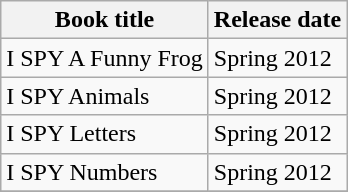<table class="wikitable">
<tr>
<th>Book title</th>
<th>Release date</th>
</tr>
<tr>
<td>I SPY A Funny Frog</td>
<td>Spring 2012</td>
</tr>
<tr>
<td>I SPY Animals</td>
<td>Spring 2012</td>
</tr>
<tr>
<td>I SPY Letters</td>
<td>Spring 2012</td>
</tr>
<tr>
<td>I SPY Numbers</td>
<td>Spring 2012</td>
</tr>
<tr>
</tr>
</table>
